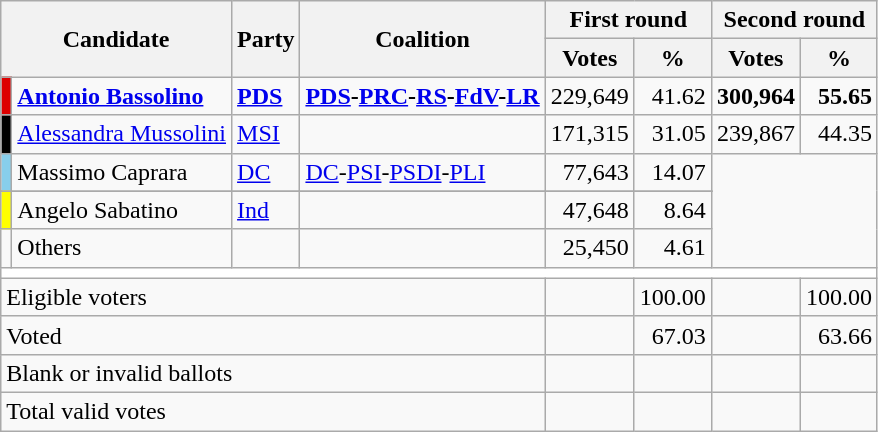<table class="wikitable centre">
<tr>
<th scope="col" rowspan=2 colspan=2>Candidate</th>
<th scope="col" rowspan=2 colspan=1>Party</th>
<th scope="col" rowspan=2 colspan=1>Coalition</th>
<th scope="col" colspan=2>First round</th>
<th scope="col" colspan=2>Second round</th>
</tr>
<tr>
<th scope="col">Votes</th>
<th scope="col">%</th>
<th scope="col">Votes</th>
<th scope="col">%</th>
</tr>
<tr>
<td bgcolor="#dd0000"></td>
<td><strong><a href='#'>Antonio Bassolino</a></strong></td>
<td><strong><a href='#'>PDS</a></strong></td>
<td><strong><a href='#'>PDS</a>-<a href='#'>PRC</a>-<a href='#'>RS</a>-<a href='#'>FdV</a>-<a href='#'>LR</a></strong></td>
<td style="text-align: right">229,649</td>
<td style="text-align: right">41.62</td>
<td style="text-align: right"><strong>300,964</strong></td>
<td style="text-align: right"><strong>55.65</strong></td>
</tr>
<tr>
<td bgcolor="black"></td>
<td><a href='#'>Alessandra Mussolini</a></td>
<td><a href='#'>MSI</a></td>
<td></td>
<td style="text-align: right">171,315</td>
<td style="text-align: right">31.05</td>
<td style="text-align: right">239,867</td>
<td style="text-align: right">44.35</td>
</tr>
<tr>
<td bgcolor="skyblue"></td>
<td>Massimo Caprara</td>
<td><a href='#'>DC</a></td>
<td><a href='#'>DC</a>-<a href='#'>PSI</a>-<a href='#'>PSDI</a>-<a href='#'>PLI</a></td>
<td style="text-align: right">77,643</td>
<td style="text-align: right">14.07</td>
</tr>
<tr>
</tr>
<tr>
<td bgcolor="yellow"></td>
<td>Angelo Sabatino</td>
<td><a href='#'>Ind</a></td>
<td></td>
<td style="text-align: right">47,648</td>
<td style="text-align: right">8.64</td>
</tr>
<tr>
<td bgcolor=""></td>
<td>Others</td>
<td></td>
<td></td>
<td style="text-align: right">25,450</td>
<td style="text-align: right">4.61</td>
</tr>
<tr bgcolor=white>
<td colspan=8></td>
</tr>
<tr>
<td colspan=4>Eligible voters</td>
<td style="text-align: right"></td>
<td style="text-align: right">100.00</td>
<td style="text-align: right"></td>
<td style="text-align: right">100.00</td>
</tr>
<tr>
<td colspan=4>Voted</td>
<td style="text-align: right"></td>
<td style="text-align: right">67.03</td>
<td style="text-align: right"></td>
<td style="text-align: right">63.66</td>
</tr>
<tr>
<td colspan=4>Blank or invalid ballots</td>
<td style="text-align: right"></td>
<td style="text-align: right"></td>
<td style="text-align: right"></td>
<td style="text-align: right"></td>
</tr>
<tr>
<td colspan=4>Total valid votes</td>
<td style="text-align: right"></td>
<td style="text-align: right"></td>
<td style="text-align: right"></td>
<td style="text-align: right"></td>
</tr>
</table>
